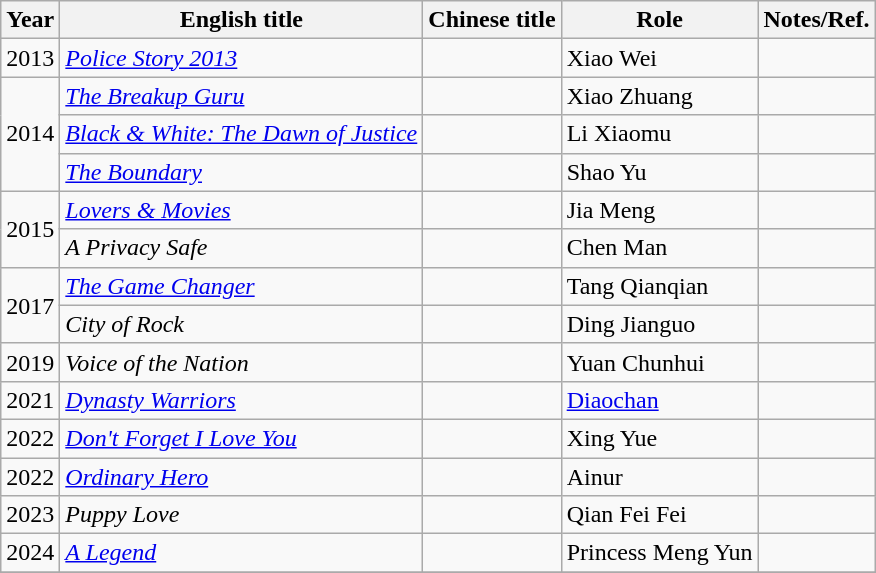<table class="wikitable sortable">
<tr>
<th>Year</th>
<th>English title</th>
<th>Chinese title</th>
<th>Role</th>
<th class="unsortable">Notes/Ref.</th>
</tr>
<tr>
<td>2013</td>
<td><em><a href='#'>Police Story 2013</a></em></td>
<td></td>
<td>Xiao Wei</td>
<td></td>
</tr>
<tr>
<td rowspan=3>2014</td>
<td><em><a href='#'>The Breakup Guru</a></em></td>
<td></td>
<td>Xiao Zhuang</td>
<td></td>
</tr>
<tr>
<td><em><a href='#'>Black & White: The Dawn of Justice</a></em></td>
<td></td>
<td>Li Xiaomu</td>
<td></td>
</tr>
<tr>
<td><em><a href='#'>The Boundary</a></em></td>
<td></td>
<td>Shao Yu</td>
<td></td>
</tr>
<tr>
<td rowspan=2>2015</td>
<td><em><a href='#'>Lovers & Movies</a></em></td>
<td></td>
<td>Jia Meng</td>
<td></td>
</tr>
<tr>
<td><em>A Privacy Safe</em></td>
<td></td>
<td>Chen Man</td>
<td></td>
</tr>
<tr>
<td rowspan=2>2017</td>
<td><em><a href='#'>The Game Changer</a></em></td>
<td></td>
<td>Tang Qianqian</td>
<td></td>
</tr>
<tr>
<td><em>City of Rock</em></td>
<td></td>
<td>Ding Jianguo</td>
<td></td>
</tr>
<tr>
<td>2019</td>
<td><em>Voice of the Nation</em></td>
<td></td>
<td>Yuan Chunhui</td>
<td></td>
</tr>
<tr>
<td>2021</td>
<td><em><a href='#'>Dynasty Warriors</a></em></td>
<td></td>
<td><a href='#'>Diaochan</a></td>
<td></td>
</tr>
<tr>
<td>2022</td>
<td><em><a href='#'>Don't Forget I Love You</a></em></td>
<td></td>
<td>Xing Yue</td>
<td></td>
</tr>
<tr>
<td>2022</td>
<td><em><a href='#'>Ordinary Hero</a></em></td>
<td></td>
<td>Ainur</td>
<td></td>
</tr>
<tr>
<td>2023</td>
<td><em>Puppy Love</em></td>
<td></td>
<td>Qian Fei Fei</td>
<td></td>
</tr>
<tr>
<td>2024</td>
<td><em><a href='#'>A Legend</a></em></td>
<td></td>
<td>Princess Meng Yun</td>
<td></td>
</tr>
<tr>
</tr>
</table>
